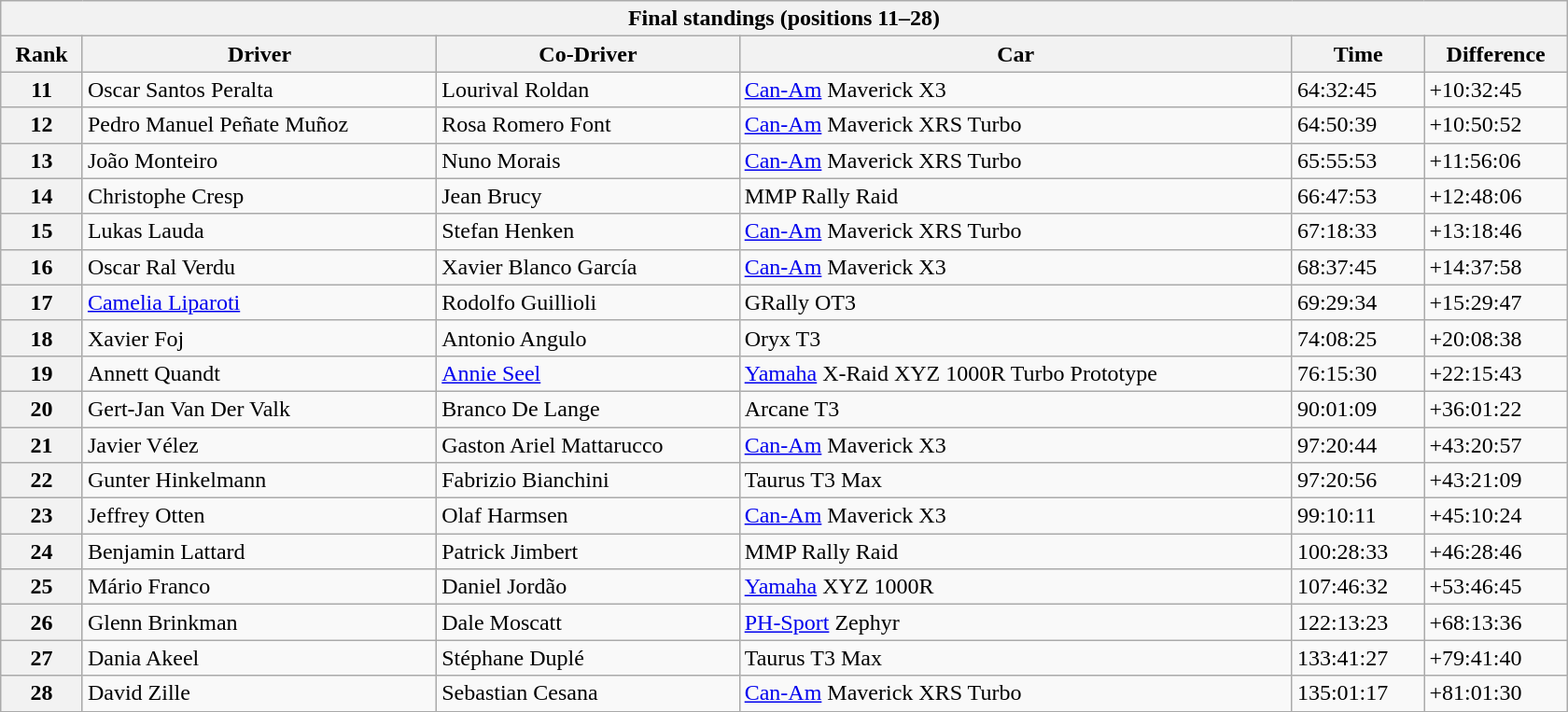<table class="collapsible collapsed wikitable" style="width:70em;margin-top:-1px;">
<tr>
<th colspan="6">Final standings (positions 11–28)</th>
</tr>
<tr>
<th>Rank</th>
<th>Driver</th>
<th>Co-Driver</th>
<th>Car</th>
<th>Time</th>
<th>Difference</th>
</tr>
<tr>
<th>11</th>
<td> Oscar Santos Peralta</td>
<td> Lourival Roldan</td>
<td><a href='#'>Can-Am</a> Maverick X3</td>
<td>64:32:45</td>
<td>+10:32:45</td>
</tr>
<tr>
<th>12</th>
<td> Pedro Manuel Peñate Muñoz</td>
<td> Rosa Romero Font</td>
<td><a href='#'>Can-Am</a> Maverick XRS Turbo</td>
<td>64:50:39</td>
<td>+10:50:52</td>
</tr>
<tr>
<th>13</th>
<td> João Monteiro</td>
<td> Nuno Morais</td>
<td><a href='#'>Can-Am</a> Maverick XRS Turbo</td>
<td>65:55:53</td>
<td>+11:56:06</td>
</tr>
<tr>
<th>14</th>
<td> Christophe Cresp</td>
<td> Jean Brucy</td>
<td>MMP Rally Raid</td>
<td>66:47:53</td>
<td>+12:48:06</td>
</tr>
<tr>
<th>15</th>
<td> Lukas Lauda</td>
<td> Stefan Henken</td>
<td><a href='#'>Can-Am</a> Maverick XRS Turbo</td>
<td>67:18:33</td>
<td>+13:18:46</td>
</tr>
<tr>
<th>16</th>
<td> Oscar Ral Verdu</td>
<td> Xavier Blanco García</td>
<td><a href='#'>Can-Am</a> Maverick X3</td>
<td>68:37:45</td>
<td>+14:37:58</td>
</tr>
<tr>
<th>17</th>
<td> <a href='#'>Camelia Liparoti</a></td>
<td> Rodolfo Guillioli</td>
<td>GRally OT3</td>
<td>69:29:34</td>
<td>+15:29:47</td>
</tr>
<tr>
<th>18</th>
<td> Xavier Foj</td>
<td> Antonio Angulo</td>
<td>Oryx T3</td>
<td>74:08:25</td>
<td>+20:08:38</td>
</tr>
<tr>
<th>19</th>
<td> Annett Quandt</td>
<td> <a href='#'>Annie Seel</a></td>
<td><a href='#'>Yamaha</a> X-Raid XYZ 1000R Turbo Prototype</td>
<td>76:15:30</td>
<td>+22:15:43</td>
</tr>
<tr>
<th>20</th>
<td> Gert-Jan Van Der Valk</td>
<td> Branco De Lange</td>
<td>Arcane T3</td>
<td>90:01:09</td>
<td>+36:01:22</td>
</tr>
<tr>
<th>21</th>
<td> Javier Vélez</td>
<td> Gaston Ariel Mattarucco</td>
<td><a href='#'>Can-Am</a> Maverick X3</td>
<td>97:20:44</td>
<td>+43:20:57</td>
</tr>
<tr>
<th>22</th>
<td> Gunter Hinkelmann</td>
<td> Fabrizio Bianchini</td>
<td>Taurus T3 Max</td>
<td>97:20:56</td>
<td>+43:21:09</td>
</tr>
<tr>
<th>23</th>
<td> Jeffrey Otten</td>
<td> Olaf Harmsen</td>
<td><a href='#'>Can-Am</a> Maverick X3</td>
<td>99:10:11</td>
<td>+45:10:24</td>
</tr>
<tr>
<th>24</th>
<td> Benjamin Lattard</td>
<td> Patrick Jimbert</td>
<td>MMP Rally Raid</td>
<td>100:28:33</td>
<td>+46:28:46</td>
</tr>
<tr>
<th>25</th>
<td> Mário Franco</td>
<td> Daniel Jordão</td>
<td><a href='#'>Yamaha</a> XYZ 1000R</td>
<td>107:46:32</td>
<td>+53:46:45</td>
</tr>
<tr>
<th>26</th>
<td> Glenn Brinkman</td>
<td> Dale Moscatt</td>
<td><a href='#'>PH-Sport</a> Zephyr</td>
<td>122:13:23</td>
<td>+68:13:36</td>
</tr>
<tr>
<th>27</th>
<td> Dania Akeel</td>
<td> Stéphane Duplé</td>
<td>Taurus T3 Max</td>
<td>133:41:27</td>
<td>+79:41:40</td>
</tr>
<tr>
<th>28</th>
<td> David Zille</td>
<td> Sebastian Cesana</td>
<td><a href='#'>Can-Am</a> Maverick XRS Turbo</td>
<td>135:01:17</td>
<td>+81:01:30</td>
</tr>
<tr>
</tr>
</table>
